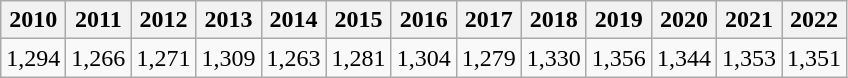<table class="wikitable">
<tr>
<th>2010</th>
<th>2011</th>
<th>2012</th>
<th>2013</th>
<th>2014</th>
<th>2015</th>
<th>2016</th>
<th>2017</th>
<th>2018</th>
<th>2019</th>
<th>2020</th>
<th>2021</th>
<th>2022</th>
</tr>
<tr>
<td>1,294</td>
<td>1,266</td>
<td>1,271</td>
<td>1,309</td>
<td>1,263</td>
<td>1,281</td>
<td>1,304</td>
<td>1,279</td>
<td>1,330</td>
<td>1,356</td>
<td>1,344</td>
<td>1,353</td>
<td>1,351</td>
</tr>
</table>
